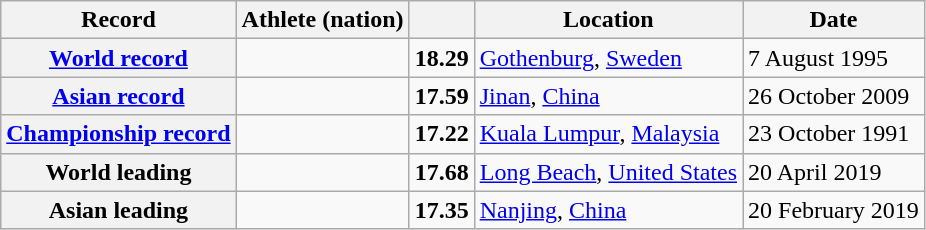<table class="wikitable">
<tr>
<th scope="col">Record</th>
<th scope="col">Athlete (nation)</th>
<th scope="col"></th>
<th scope="col">Location</th>
<th scope="col">Date</th>
</tr>
<tr>
<th scope="row"><a href='#'>World record</a></th>
<td></td>
<td align="center"><strong>18.29</strong></td>
<td><a href='#'>Gothenburg</a>, <a href='#'>Sweden</a></td>
<td>7 August 1995</td>
</tr>
<tr>
<th scope="row"><a href='#'>Asian record</a></th>
<td></td>
<td align="center"><strong>17.59</strong></td>
<td><a href='#'>Jinan</a>, <a href='#'>China</a></td>
<td>26 October 2009</td>
</tr>
<tr>
<th><a href='#'>Championship record</a></th>
<td></td>
<td align="center"><strong>17.22</strong></td>
<td><a href='#'>Kuala Lumpur</a>, <a href='#'>Malaysia</a></td>
<td>23 October 1991</td>
</tr>
<tr>
<th scope="row">World leading</th>
<td></td>
<td align="center"><strong>17.68</strong></td>
<td><a href='#'>Long Beach</a>, <a href='#'>United States</a></td>
<td>20 April 2019</td>
</tr>
<tr>
<th scope="row">Asian leading</th>
<td></td>
<td align="center"><strong>17.35</strong></td>
<td><a href='#'>Nanjing</a>, <a href='#'>China</a></td>
<td>20 February 2019</td>
</tr>
</table>
